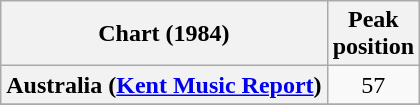<table class="wikitable sortable plainrowheaders" style="text-align:center">
<tr>
<th scope="col">Chart (1984)</th>
<th scope="col">Peak<br>position</th>
</tr>
<tr>
<th scope="row">Australia (<a href='#'>Kent Music Report</a>)</th>
<td>57</td>
</tr>
<tr>
</tr>
<tr>
</tr>
<tr>
</tr>
<tr>
</tr>
<tr>
</tr>
</table>
